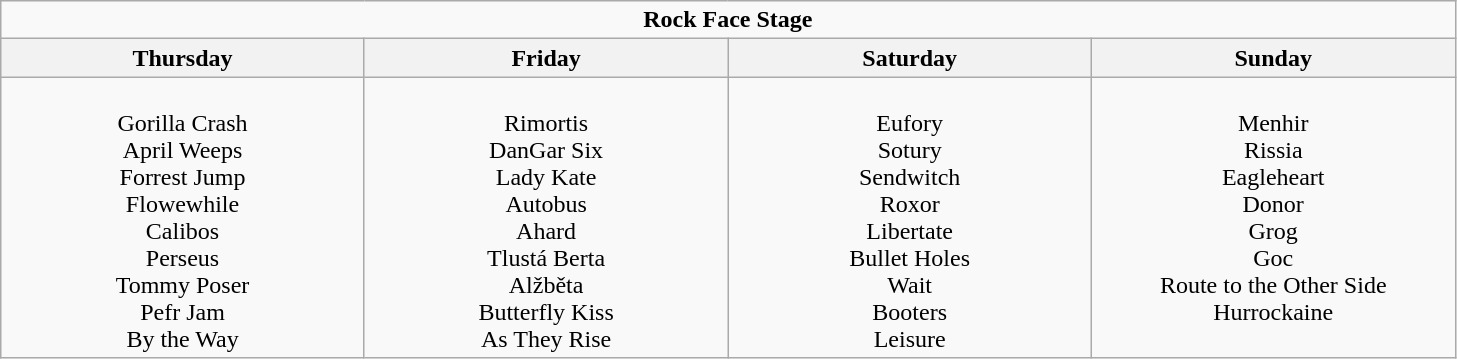<table class="wikitable">
<tr>
<td colspan="4" align="center"><strong>Rock Face Stage</strong></td>
</tr>
<tr>
<th>Thursday</th>
<th>Friday</th>
<th>Saturday</th>
<th>Sunday</th>
</tr>
<tr>
<td valign="top" align="center" width=235><br>Gorilla Crash<br>
April Weeps<br>
Forrest Jump<br>
Flowewhile<br>
Calibos<br>
Perseus<br>
Tommy Poser<br>
Pefr Jam<br>
By the Way<br></td>
<td valign="top" align="center" width=235><br>Rimortis<br>
DanGar Six<br>
Lady Kate<br>
Autobus<br>
Ahard<br>
Tlustá Berta<br>
Alžběta<br>
Butterfly Kiss<br>
As They Rise<br></td>
<td valign="top" align="center" width=235><br>Eufory<br>
Sotury<br>
Sendwitch<br>
Roxor<br>
Libertate<br>
Bullet Holes<br>
Wait<br>
Booters<br>
Leisure<br></td>
<td valign="top" align="center" width=235><br>Menhir<br>
Rissia<br>
Eagleheart<br>
Donor<br>
Grog<br>
Goc<br>
Route to the Other Side<br>
Hurrockaine<br></td>
</tr>
</table>
